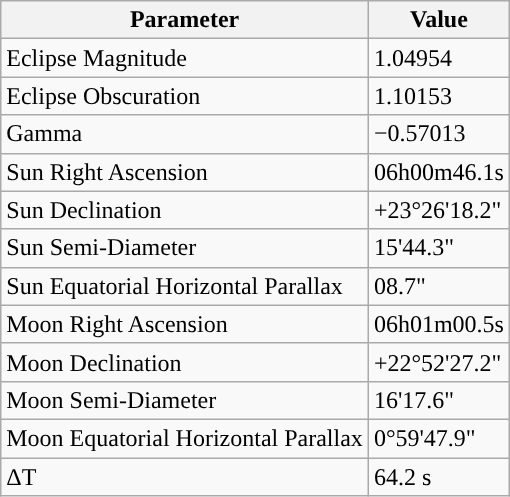<table class="wikitable">
<tr>
<th>Parameter</th>
<th>Value</th>
</tr>
<tr>
<td>Eclipse Magnitude</td>
<td>1.04954</td>
</tr>
<tr>
<td>Eclipse Obscuration</td>
<td>1.10153</td>
</tr>
<tr>
<td>Gamma</td>
<td>−0.57013</td>
</tr>
<tr>
<td>Sun Right Ascension</td>
<td>06h00m46.1s</td>
</tr>
<tr>
<td>Sun Declination</td>
<td>+23°26'18.2"</td>
</tr>
<tr>
<td>Sun Semi-Diameter</td>
<td>15'44.3"</td>
</tr>
<tr>
<td>Sun Equatorial Horizontal Parallax</td>
<td>08.7"</td>
</tr>
<tr>
<td>Moon Right Ascension</td>
<td>06h01m00.5s</td>
</tr>
<tr>
<td>Moon Declination</td>
<td>+22°52'27.2"</td>
</tr>
<tr>
<td>Moon Semi-Diameter</td>
<td>16'17.6"</td>
</tr>
<tr>
<td>Moon Equatorial Horizontal Parallax</td>
<td>0°59'47.9"</td>
</tr>
<tr>
<td>ΔT</td>
<td>64.2 s</td>
</tr>
</table>
